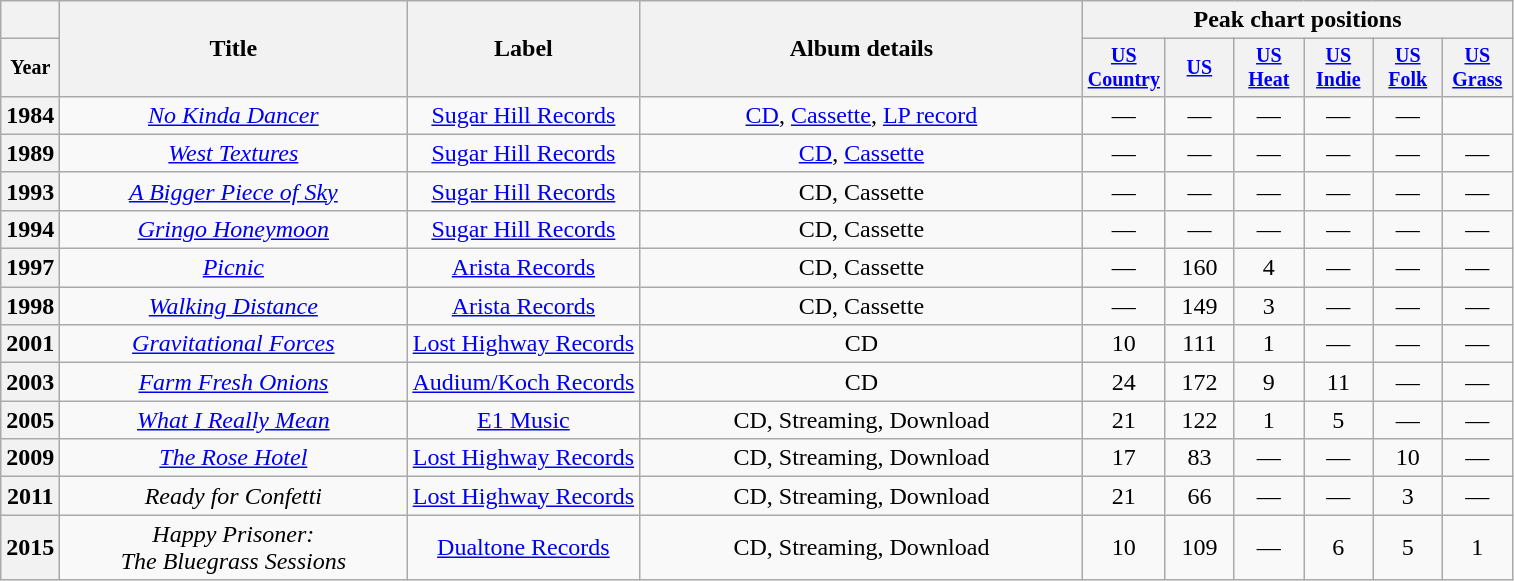<table class="wikitable plainrowheaders" style="text-align:center;">
<tr>
<th></th>
<th rowspan="2" style="width:14em;">Title</th>
<th rowspan="2">Label</th>
<th rowspan="2" style="width:18em;">Album details</th>
<th colspan="6">Peak chart positions</th>
</tr>
<tr style="font-size:smaller;">
<th>Year</th>
<th width="40"><a href='#'>US Country</a><br></th>
<th width="40"><a href='#'>US</a><br></th>
<th width="40"><a href='#'>US<br>Heat</a><br></th>
<th width="40"><a href='#'>US<br>Indie</a><br></th>
<th width="40"><a href='#'>US<br>Folk</a><br></th>
<th width="40"><a href='#'>US<br>Grass</a><br></th>
</tr>
<tr>
<th>1984</th>
<td scope="row"><em><a href='#'>No Kinda Dancer</a></em></td>
<td><a href='#'>Sugar Hill Records</a></td>
<td><a href='#'>CD</a>, <a href='#'>Cassette</a>, <a href='#'>LP record</a></td>
<td>—</td>
<td>—</td>
<td>—</td>
<td>—</td>
<td>—</td>
</tr>
<tr>
<th>1989</th>
<td scope="row"><em><a href='#'>West Textures</a></em></td>
<td><a href='#'>Sugar Hill Records</a></td>
<td><a href='#'>CD</a>, <a href='#'>Cassette</a></td>
<td>—</td>
<td>—</td>
<td>—</td>
<td>—</td>
<td>—</td>
<td>—</td>
</tr>
<tr>
<th>1993</th>
<td scope="row"><em><a href='#'>A Bigger Piece of Sky</a></em></td>
<td><a href='#'>Sugar Hill Records</a></td>
<td>CD, Cassette</td>
<td>—</td>
<td>—</td>
<td>—</td>
<td>—</td>
<td>—</td>
<td>—</td>
</tr>
<tr>
<th>1994</th>
<td scope="row"><em><a href='#'>Gringo Honeymoon</a></em></td>
<td><a href='#'>Sugar Hill Records</a></td>
<td>CD, Cassette</td>
<td>—</td>
<td>—</td>
<td>—</td>
<td>—</td>
<td>—</td>
<td>—</td>
</tr>
<tr>
<th>1997</th>
<td scope="row"><em><a href='#'>Picnic</a></em></td>
<td><a href='#'>Arista Records</a></td>
<td>CD, Cassette</td>
<td>—</td>
<td>160</td>
<td>4</td>
<td>—</td>
<td>—</td>
<td>—</td>
</tr>
<tr>
<th>1998</th>
<td scope="row"><em><a href='#'>Walking Distance</a></em></td>
<td><a href='#'>Arista Records</a></td>
<td>CD, Cassette</td>
<td>—</td>
<td>149</td>
<td>3</td>
<td>—</td>
<td>—</td>
<td>—</td>
</tr>
<tr>
<th>2001</th>
<td scope="row"><em><a href='#'>Gravitational Forces</a></em></td>
<td><a href='#'>Lost Highway Records</a></td>
<td>CD</td>
<td>10</td>
<td>111</td>
<td>1</td>
<td>—</td>
<td>—</td>
<td>—</td>
</tr>
<tr>
<th>2003</th>
<td scope="row"><em><a href='#'>Farm Fresh Onions</a></em></td>
<td><a href='#'>Audium/Koch Records</a></td>
<td>CD</td>
<td>24</td>
<td>172</td>
<td>9</td>
<td>11</td>
<td>—</td>
<td>—</td>
</tr>
<tr>
<th>2005</th>
<td scope="row"><em><a href='#'>What I Really Mean</a></em></td>
<td><a href='#'>E1 Music</a></td>
<td>CD, Streaming, Download</td>
<td>21</td>
<td>122</td>
<td>1</td>
<td>5</td>
<td>—</td>
<td>—</td>
</tr>
<tr>
<th>2009</th>
<td scope="row"><em><a href='#'>The Rose Hotel</a></em></td>
<td><a href='#'>Lost Highway Records</a></td>
<td>CD, Streaming, Download</td>
<td>17</td>
<td>83</td>
<td>—</td>
<td>—</td>
<td>10</td>
<td>—</td>
</tr>
<tr>
<th>2011</th>
<td scope="row"><em>Ready for Confetti</em></td>
<td><a href='#'>Lost Highway Records</a></td>
<td>CD, Streaming, Download</td>
<td>21</td>
<td>66</td>
<td>—</td>
<td>—</td>
<td>3</td>
<td>—</td>
</tr>
<tr>
<th>2015</th>
<td scope="row"><em>Happy Prisoner:<br>The Bluegrass Sessions</em></td>
<td><a href='#'>Dualtone Records</a></td>
<td>CD, Streaming, Download</td>
<td>10</td>
<td>109</td>
<td>—</td>
<td>6</td>
<td>5</td>
<td>1</td>
</tr>
</table>
